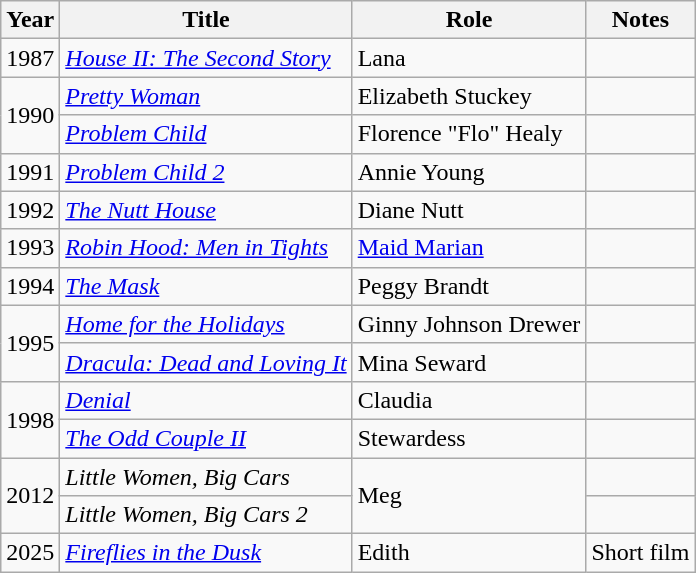<table class="wikitable plainrowheaders sortable">
<tr>
<th scope="col">Year</th>
<th scope="col">Title</th>
<th scope="col">Role</th>
<th class="unsortable">Notes</th>
</tr>
<tr>
<td>1987</td>
<td><em><a href='#'>House II: The Second Story</a></em></td>
<td>Lana</td>
<td></td>
</tr>
<tr>
<td rowspan="2">1990</td>
<td><em><a href='#'>Pretty Woman</a></em></td>
<td>Elizabeth Stuckey</td>
<td></td>
</tr>
<tr>
<td><em><a href='#'>Problem Child</a></em></td>
<td>Florence "Flo" Healy</td>
<td></td>
</tr>
<tr>
<td>1991</td>
<td><em><a href='#'>Problem Child 2</a></em></td>
<td>Annie Young</td>
<td></td>
</tr>
<tr>
<td>1992</td>
<td><em><a href='#'>The Nutt House</a></em></td>
<td>Diane Nutt</td>
<td></td>
</tr>
<tr>
<td>1993</td>
<td><em><a href='#'>Robin Hood: Men in Tights</a></em></td>
<td><a href='#'>Maid Marian</a></td>
<td></td>
</tr>
<tr>
<td>1994</td>
<td><em><a href='#'>The Mask</a></em></td>
<td>Peggy Brandt</td>
<td></td>
</tr>
<tr>
<td rowspan="2">1995</td>
<td><em><a href='#'>Home for the Holidays</a></em></td>
<td>Ginny Johnson Drewer</td>
<td></td>
</tr>
<tr>
<td><em><a href='#'>Dracula: Dead and Loving It</a></em></td>
<td>Mina Seward</td>
<td></td>
</tr>
<tr>
<td rowspan="2">1998</td>
<td><em><a href='#'>Denial</a></em></td>
<td>Claudia</td>
<td></td>
</tr>
<tr>
<td><em><a href='#'>The Odd Couple II</a></em></td>
<td>Stewardess</td>
<td></td>
</tr>
<tr>
<td rowspan="2">2012</td>
<td><em>Little Women, Big Cars</em></td>
<td rowspan="2">Meg</td>
<td></td>
</tr>
<tr>
<td><em>Little Women, Big Cars 2</em></td>
<td></td>
</tr>
<tr>
<td>2025</td>
<td><a href='#'><em>Fireflies in the Dusk</em></a></td>
<td>Edith</td>
<td>Short film</td>
</tr>
</table>
